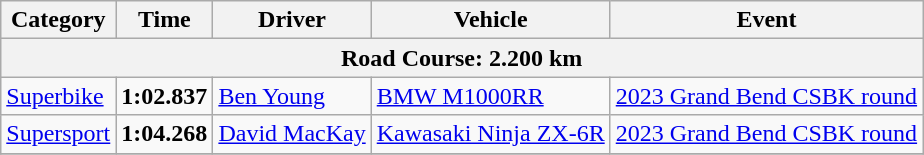<table class="wikitable">
<tr>
<th>Category</th>
<th>Time</th>
<th>Driver</th>
<th>Vehicle</th>
<th>Event</th>
</tr>
<tr>
<th colspan=5>Road Course: 2.200 km</th>
</tr>
<tr>
<td><a href='#'>Superbike</a></td>
<td><strong>1:02.837</strong></td>
<td><a href='#'>Ben Young</a></td>
<td><a href='#'>BMW M1000RR</a></td>
<td><a href='#'>2023 Grand Bend CSBK round</a></td>
</tr>
<tr>
<td><a href='#'>Supersport</a></td>
<td><strong>1:04.268</strong></td>
<td><a href='#'>David MacKay</a></td>
<td><a href='#'>Kawasaki Ninja ZX-6R</a></td>
<td><a href='#'>2023 Grand Bend CSBK round</a></td>
</tr>
<tr>
</tr>
</table>
